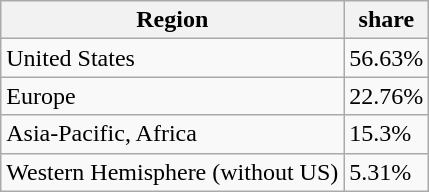<table class="wikitable floatright">
<tr>
<th>Region</th>
<th>share</th>
</tr>
<tr>
<td>United States</td>
<td>56.63%</td>
</tr>
<tr>
<td>Europe</td>
<td>22.76%</td>
</tr>
<tr>
<td>Asia-Pacific, Africa</td>
<td>15.3%</td>
</tr>
<tr>
<td>Western Hemisphere (without US)</td>
<td>5.31%</td>
</tr>
</table>
